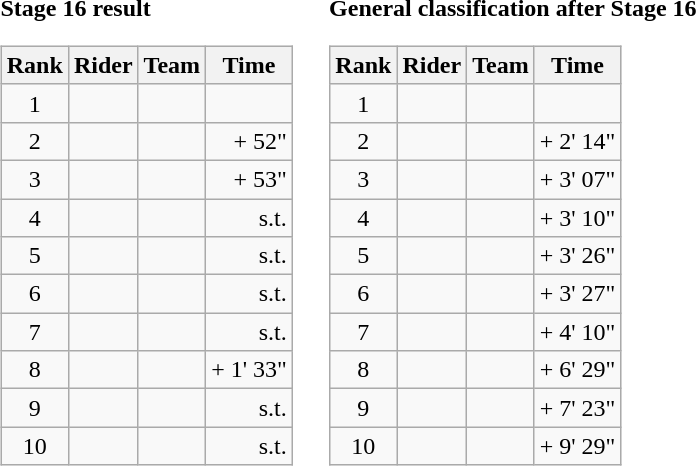<table>
<tr>
<td><strong>Stage 16 result</strong><br><table class="wikitable">
<tr>
<th scope="col">Rank</th>
<th scope="col">Rider</th>
<th scope="col">Team</th>
<th scope="col">Time</th>
</tr>
<tr>
<td style="text-align:center;">1</td>
<td></td>
<td></td>
<td style="text-align:right;"></td>
</tr>
<tr>
<td style="text-align:center;">2</td>
<td></td>
<td></td>
<td style="text-align:right;">+ 52"</td>
</tr>
<tr>
<td style="text-align:center;">3</td>
<td></td>
<td></td>
<td style="text-align:right;">+ 53"</td>
</tr>
<tr>
<td style="text-align:center;">4</td>
<td></td>
<td></td>
<td style="text-align:right;">s.t.</td>
</tr>
<tr>
<td style="text-align:center;">5</td>
<td></td>
<td></td>
<td style="text-align:right;">s.t.</td>
</tr>
<tr>
<td style="text-align:center;">6</td>
<td></td>
<td></td>
<td style="text-align:right;">s.t.</td>
</tr>
<tr>
<td style="text-align:center;">7</td>
<td></td>
<td></td>
<td style="text-align:right;">s.t.</td>
</tr>
<tr>
<td style="text-align:center;">8</td>
<td></td>
<td></td>
<td style="text-align:right;">+ 1' 33"</td>
</tr>
<tr>
<td style="text-align:center;">9</td>
<td></td>
<td></td>
<td style="text-align:right;">s.t.</td>
</tr>
<tr>
<td style="text-align:center;">10</td>
<td></td>
<td></td>
<td style="text-align:right;">s.t.</td>
</tr>
</table>
</td>
<td></td>
<td><strong>General classification after Stage 16</strong><br><table class="wikitable">
<tr>
<th scope="col">Rank</th>
<th scope="col">Rider</th>
<th scope="col">Team</th>
<th scope="col">Time</th>
</tr>
<tr>
<td style="text-align:center;">1</td>
<td></td>
<td></td>
<td style="text-align:right;"></td>
</tr>
<tr>
<td style="text-align:center;">2</td>
<td></td>
<td></td>
<td style="text-align:right;">+ 2' 14"</td>
</tr>
<tr>
<td style="text-align:center;">3</td>
<td></td>
<td></td>
<td style="text-align:right;">+ 3' 07"</td>
</tr>
<tr>
<td style="text-align:center;">4</td>
<td></td>
<td></td>
<td style="text-align:right;">+ 3' 10"</td>
</tr>
<tr>
<td style="text-align:center;">5</td>
<td></td>
<td></td>
<td style="text-align:right;">+ 3' 26"</td>
</tr>
<tr>
<td style="text-align:center;">6</td>
<td></td>
<td></td>
<td style="text-align:right;">+ 3' 27"</td>
</tr>
<tr>
<td style="text-align:center;">7</td>
<td></td>
<td></td>
<td style="text-align:right;">+ 4' 10"</td>
</tr>
<tr>
<td style="text-align:center;">8</td>
<td></td>
<td></td>
<td style="text-align:right;">+ 6' 29"</td>
</tr>
<tr>
<td style="text-align:center;">9</td>
<td></td>
<td></td>
<td style="text-align:right;">+ 7' 23"</td>
</tr>
<tr>
<td style="text-align:center;">10</td>
<td></td>
<td></td>
<td style="text-align:right;">+ 9' 29"</td>
</tr>
</table>
</td>
</tr>
</table>
